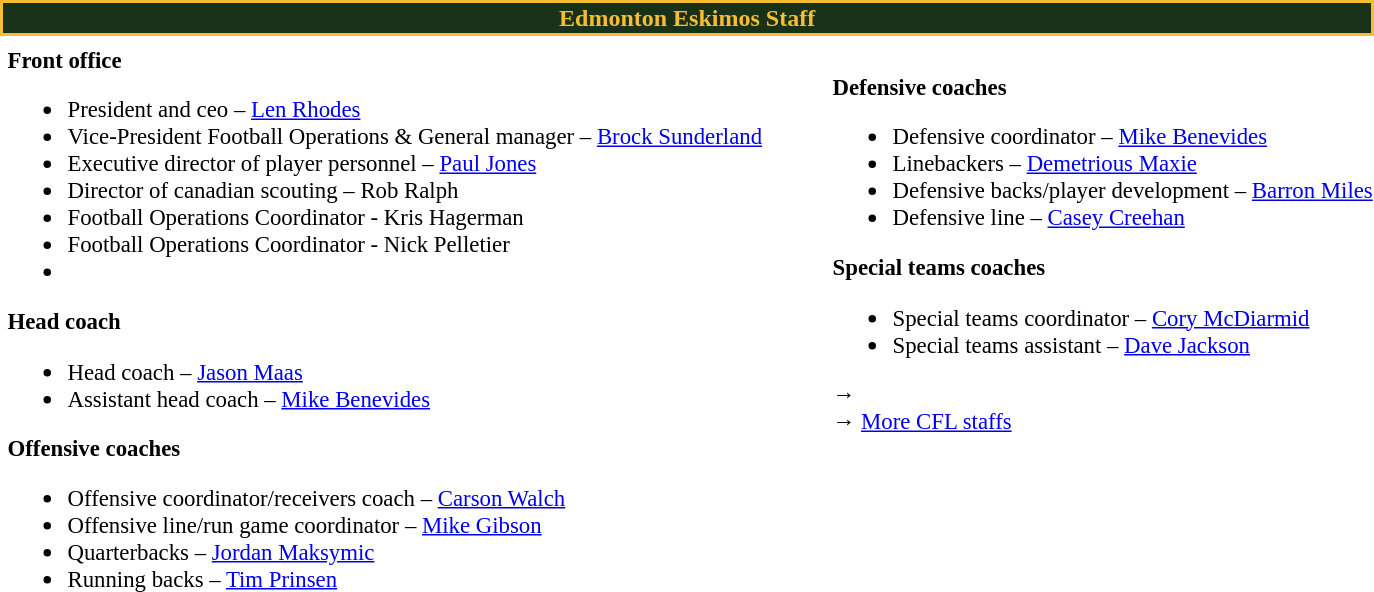<table class="toccolours" style="text-align: left;">
<tr>
<th colspan="7" style="text-align:center; background-color: #183118; border:2px solid #f7bd30;color:#f7bd30;text-align:center;">Edmonton Eskimos Staff</th>
</tr>
<tr>
<td colspan=7 style="text-align:right;"></td>
</tr>
<tr>
<td style="vertical-align:top;"></td>
<td style="font-size: 95%;vertical-align:top;"><strong>Front office</strong><br><ul><li>President and ceo – <a href='#'>Len Rhodes</a></li><li>Vice-President Football Operations & General manager – <a href='#'>Brock Sunderland</a></li><li>Executive director of player personnel – <a href='#'>Paul Jones</a></li><li>Director of canadian scouting – Rob Ralph</li><li>Football Operations Coordinator - Kris Hagerman</li><li>Football Operations Coordinator - Nick Pelletier</li><li></li></ul><strong>Head coach</strong><ul><li>Head coach – <a href='#'>Jason Maas</a></li><li>Assistant head coach – <a href='#'>Mike Benevides</a></li></ul><strong>Offensive coaches</strong><ul><li>Offensive coordinator/receivers coach – <a href='#'>Carson Walch</a></li><li>Offensive line/run game coordinator – <a href='#'>Mike Gibson</a></li><li>Quarterbacks – <a href='#'>Jordan Maksymic</a></li><li>Running backs – <a href='#'>Tim Prinsen</a></li></ul></td>
<td width="35"> </td>
<td style="vertical-align:top;"></td>
<td style="font-size: 95%;vertical-align:top;"><br><strong>Defensive coaches</strong><ul><li>Defensive coordinator – <a href='#'>Mike Benevides</a></li><li>Linebackers – <a href='#'>Demetrious Maxie</a></li><li>Defensive backs/player development – <a href='#'>Barron Miles</a></li><li>Defensive line – <a href='#'>Casey Creehan</a></li></ul><strong>Special teams coaches</strong><ul><li>Special teams coordinator – <a href='#'>Cory McDiarmid</a></li><li>Special teams assistant – <a href='#'>Dave Jackson</a></li></ul>→ <span></span><br>
→ <a href='#'>More CFL staffs</a></td>
</tr>
</table>
